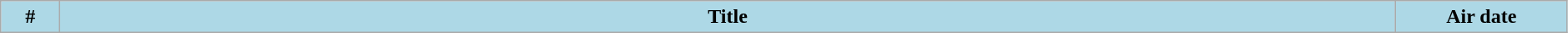<table class="wikitable plainrowheaders" style="width:99%; background:#fff;">
<tr>
<th style="background:#add8e6; width:40px;">#</th>
<th style="background: #add8e6;">Title</th>
<th style="background:#add8e6; width:130px;">Air date<br>





</th>
</tr>
</table>
